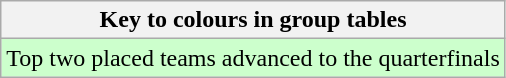<table class="wikitable">
<tr>
<th>Key to colours in group tables</th>
</tr>
<tr bgcolor=#ccffcc>
<td>Top two placed teams advanced to the quarterfinals</td>
</tr>
</table>
